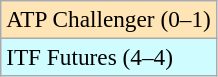<table class=wikitable style=font-size:97%>
<tr bgcolor=moccasin>
<td>ATP Challenger (0–1)</td>
</tr>
<tr bgcolor=cffcff>
<td>ITF Futures (4–4)</td>
</tr>
</table>
